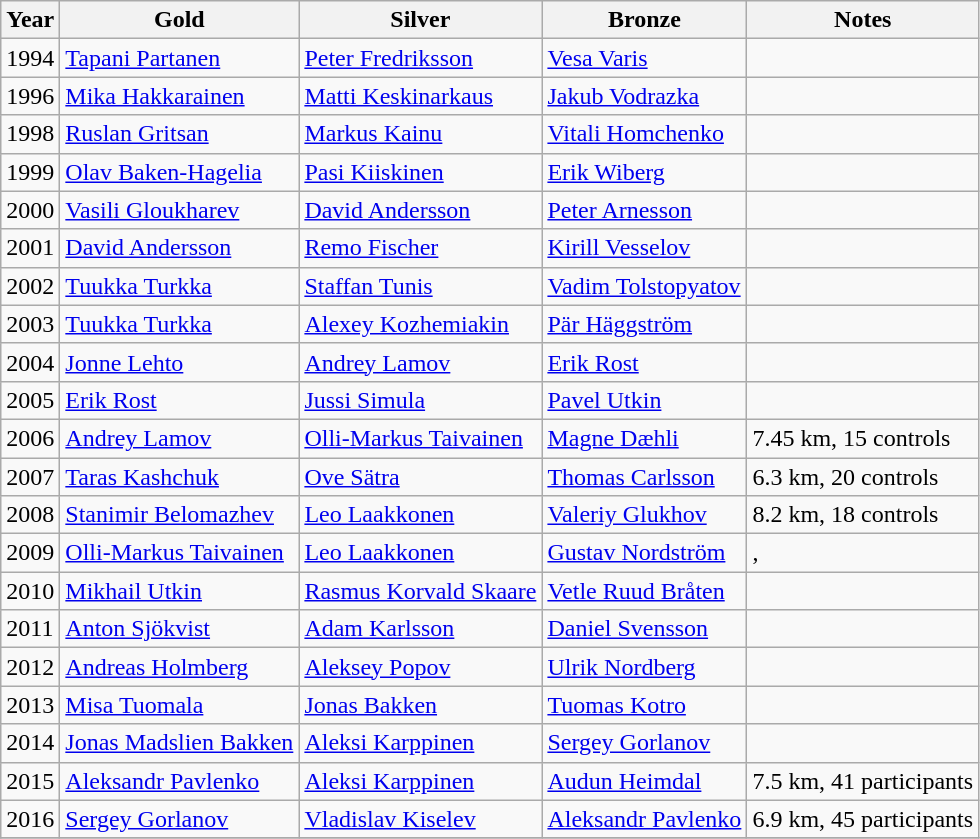<table class="wikitable">
<tr>
<th>Year</th>
<th>Gold</th>
<th>Silver</th>
<th>Bronze</th>
<th>Notes</th>
</tr>
<tr>
<td>1994</td>
<td> <a href='#'>Tapani Partanen</a></td>
<td> <a href='#'>Peter Fredriksson</a></td>
<td> <a href='#'>Vesa Varis</a></td>
<td></td>
</tr>
<tr>
<td>1996</td>
<td> <a href='#'>Mika Hakkarainen</a></td>
<td> <a href='#'>Matti Keskinarkaus</a></td>
<td> <a href='#'>Jakub Vodrazka</a></td>
<td></td>
</tr>
<tr>
<td>1998</td>
<td> <a href='#'>Ruslan Gritsan</a></td>
<td> <a href='#'>Markus Kainu</a></td>
<td> <a href='#'>Vitali Homchenko</a></td>
<td></td>
</tr>
<tr>
<td>1999</td>
<td> <a href='#'>Olav Baken-Hagelia</a></td>
<td> <a href='#'>Pasi Kiiskinen</a></td>
<td> <a href='#'>Erik Wiberg</a></td>
<td></td>
</tr>
<tr>
<td>2000</td>
<td> <a href='#'>Vasili Gloukharev</a></td>
<td> <a href='#'>David Andersson</a></td>
<td> <a href='#'>Peter Arnesson</a></td>
<td></td>
</tr>
<tr>
<td>2001</td>
<td> <a href='#'>David Andersson</a></td>
<td> <a href='#'>Remo Fischer</a></td>
<td> <a href='#'>Kirill Vesselov</a></td>
<td></td>
</tr>
<tr>
<td>2002</td>
<td> <a href='#'>Tuukka Turkka</a></td>
<td> <a href='#'>Staffan Tunis</a></td>
<td> <a href='#'>Vadim Tolstopyatov</a></td>
<td></td>
</tr>
<tr>
<td>2003</td>
<td> <a href='#'>Tuukka Turkka</a></td>
<td> <a href='#'>Alexey Kozhemiakin</a></td>
<td> <a href='#'>Pär Häggström</a></td>
<td></td>
</tr>
<tr>
<td>2004</td>
<td> <a href='#'>Jonne Lehto</a></td>
<td> <a href='#'>Andrey Lamov</a></td>
<td> <a href='#'>Erik Rost</a></td>
<td></td>
</tr>
<tr>
<td>2005</td>
<td> <a href='#'>Erik Rost</a></td>
<td> <a href='#'>Jussi Simula</a></td>
<td> <a href='#'>Pavel Utkin</a></td>
<td></td>
</tr>
<tr>
<td>2006</td>
<td> <a href='#'>Andrey Lamov</a></td>
<td> <a href='#'>Olli-Markus Taivainen</a></td>
<td> <a href='#'>Magne Dæhli</a></td>
<td>7.45 km, 15 controls</td>
</tr>
<tr>
<td>2007</td>
<td> <a href='#'>Taras Kashchuk</a></td>
<td> <a href='#'>Ove Sätra</a></td>
<td> <a href='#'>Thomas Carlsson</a></td>
<td>6.3 km, 20 controls</td>
</tr>
<tr>
<td>2008</td>
<td> <a href='#'>Stanimir Belomazhev</a></td>
<td> <a href='#'>Leo Laakkonen</a></td>
<td> <a href='#'>Valeriy Glukhov</a></td>
<td>8.2 km, 18 controls</td>
</tr>
<tr>
<td>2009</td>
<td> <a href='#'>Olli-Markus Taivainen</a></td>
<td> <a href='#'>Leo Laakkonen</a></td>
<td> <a href='#'>Gustav Nordström</a></td>
<td>, </td>
</tr>
<tr>
<td>2010</td>
<td> <a href='#'>Mikhail Utkin</a></td>
<td> <a href='#'>Rasmus Korvald Skaare</a></td>
<td> <a href='#'>Vetle Ruud Bråten</a></td>
<td></td>
</tr>
<tr>
<td>2011</td>
<td> <a href='#'>Anton Sjökvist</a></td>
<td> <a href='#'>Adam Karlsson</a></td>
<td> <a href='#'>Daniel Svensson</a></td>
<td></td>
</tr>
<tr>
<td>2012</td>
<td> <a href='#'>Andreas Holmberg</a></td>
<td> <a href='#'>Aleksey Popov</a></td>
<td> <a href='#'>Ulrik Nordberg</a></td>
<td></td>
</tr>
<tr>
<td>2013</td>
<td> <a href='#'>Misa Tuomala</a></td>
<td> <a href='#'>Jonas Bakken</a></td>
<td> <a href='#'>Tuomas Kotro</a></td>
<td></td>
</tr>
<tr>
<td>2014</td>
<td> <a href='#'>Jonas Madslien Bakken</a></td>
<td> <a href='#'>Aleksi Karppinen</a></td>
<td> <a href='#'>Sergey Gorlanov</a></td>
<td></td>
</tr>
<tr>
<td>2015</td>
<td> <a href='#'>Aleksandr Pavlenko</a></td>
<td> <a href='#'>Aleksi Karppinen</a></td>
<td> <a href='#'>Audun Heimdal</a></td>
<td>7.5 km, 41 participants</td>
</tr>
<tr>
<td>2016</td>
<td> <a href='#'>Sergey Gorlanov</a></td>
<td> <a href='#'>Vladislav Kiselev</a></td>
<td> <a href='#'>Aleksandr Pavlenko</a></td>
<td>6.9 km, 45 participants</td>
</tr>
<tr>
</tr>
</table>
